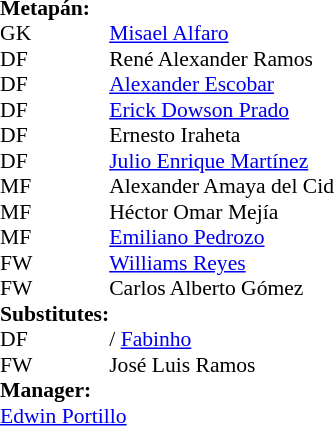<table style="font-size: 90%" cellspacing="0" cellpadding="0" align=right>
<tr>
<td colspan=4><strong>Metapán:</strong></td>
</tr>
<tr>
<th width="25"></th>
<th width="25"></th>
</tr>
<tr>
<td>GK</td>
<td></td>
<td> <a href='#'>Misael Alfaro</a></td>
</tr>
<tr>
<td>DF</td>
<td></td>
<td> René Alexander Ramos</td>
</tr>
<tr>
<td>DF</td>
<td></td>
<td>  <a href='#'>Alexander Escobar</a></td>
</tr>
<tr>
<td>DF</td>
<td></td>
<td>  <a href='#'>Erick Dowson Prado</a></td>
</tr>
<tr>
<td>DF</td>
<td></td>
<td>  Ernesto Iraheta</td>
</tr>
<tr>
<td>DF</td>
<td></td>
<td>  <a href='#'>Julio Enrique Martínez</a></td>
<td></td>
<td></td>
</tr>
<tr>
<td>MF</td>
<td></td>
<td>  Alexander Amaya del Cid</td>
</tr>
<tr>
<td>MF</td>
<td></td>
<td>  Héctor Omar Mejía</td>
</tr>
<tr>
<td>MF</td>
<td></td>
<td>  <a href='#'>Emiliano Pedrozo</a></td>
</tr>
<tr>
<td>FW</td>
<td></td>
<td>  <a href='#'>Williams Reyes</a></td>
</tr>
<tr>
<td>FW</td>
<td></td>
<td>  Carlos Alberto Gómez</td>
<td></td>
<td></td>
</tr>
<tr>
<td colspan=2><strong>Substitutes:</strong></td>
</tr>
<tr>
<td>DF</td>
<td></td>
<td> /  <a href='#'>Fabinho</a></td>
<td></td>
<td></td>
</tr>
<tr>
<td>FW</td>
<td></td>
<td> José Luis Ramos</td>
<td></td>
<td></td>
</tr>
<tr>
<td colspan=3><strong>Manager:</strong></td>
</tr>
<tr>
<td colspan=4> <a href='#'>Edwin Portillo</a></td>
</tr>
</table>
